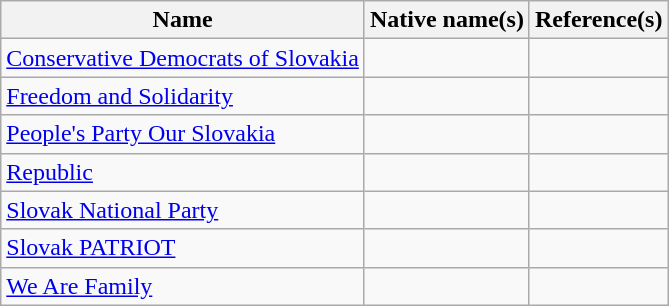<table class="wikitable">
<tr>
<th>Name</th>
<th>Native name(s)</th>
<th>Reference(s)</th>
</tr>
<tr>
<td><a href='#'>Conservative Democrats of Slovakia</a></td>
<td></td>
<td></td>
</tr>
<tr>
<td><a href='#'>Freedom and Solidarity</a></td>
<td></td>
<td></td>
</tr>
<tr>
<td><a href='#'>People's Party Our Slovakia</a></td>
<td></td>
<td></td>
</tr>
<tr>
<td><a href='#'>Republic</a></td>
<td></td>
<td></td>
</tr>
<tr>
<td><a href='#'>Slovak National Party</a></td>
<td></td>
<td></td>
</tr>
<tr>
<td><a href='#'>Slovak PATRIOT</a></td>
<td></td>
<td></td>
</tr>
<tr>
<td><a href='#'>We Are Family</a></td>
<td></td>
<td></td>
</tr>
</table>
